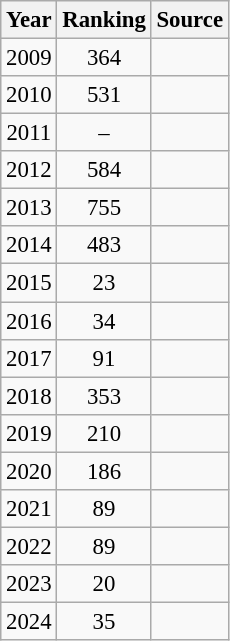<table class="wikitable" style="text-align:center; font-size: 95%;">
<tr>
<th>Year</th>
<th>Ranking</th>
<th>Source</th>
</tr>
<tr>
<td>2009</td>
<td>364</td>
<td></td>
</tr>
<tr>
<td>2010</td>
<td>531</td>
<td></td>
</tr>
<tr>
<td>2011</td>
<td>–</td>
<td></td>
</tr>
<tr>
<td>2012</td>
<td>584</td>
<td></td>
</tr>
<tr>
<td>2013</td>
<td>755</td>
<td></td>
</tr>
<tr>
<td>2014</td>
<td>483</td>
<td></td>
</tr>
<tr>
<td>2015</td>
<td>23</td>
<td></td>
</tr>
<tr>
<td>2016</td>
<td>34</td>
<td></td>
</tr>
<tr>
<td>2017</td>
<td>91</td>
<td></td>
</tr>
<tr>
<td>2018</td>
<td>353</td>
<td></td>
</tr>
<tr>
<td>2019</td>
<td>210</td>
<td></td>
</tr>
<tr>
<td>2020</td>
<td>186</td>
<td></td>
</tr>
<tr>
<td>2021</td>
<td>89</td>
<td></td>
</tr>
<tr>
<td>2022</td>
<td>89</td>
<td></td>
</tr>
<tr>
<td>2023</td>
<td>20</td>
<td></td>
</tr>
<tr>
<td>2024</td>
<td>35</td>
<td></td>
</tr>
</table>
